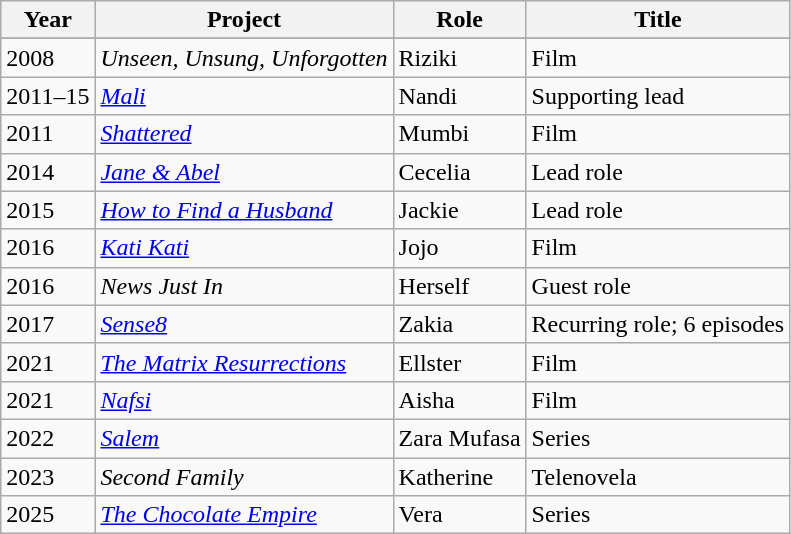<table class="wikitable sortable">
<tr>
<th>Year</th>
<th>Project</th>
<th>Role</th>
<th>Title</th>
</tr>
<tr>
</tr>
<tr>
<td>2008</td>
<td><em>Unseen, Unsung, Unforgotten</em></td>
<td>Riziki</td>
<td>Film</td>
</tr>
<tr>
<td>2011–15</td>
<td><em><a href='#'>Mali</a></em></td>
<td>Nandi</td>
<td>Supporting lead</td>
</tr>
<tr>
<td>2011</td>
<td><em><a href='#'>Shattered</a></em></td>
<td>Mumbi</td>
<td>Film</td>
</tr>
<tr>
<td>2014</td>
<td><em><a href='#'>Jane & Abel</a></em></td>
<td>Cecelia</td>
<td>Lead role</td>
</tr>
<tr>
<td>2015</td>
<td><em><a href='#'>How to Find a Husband</a></em></td>
<td>Jackie</td>
<td>Lead role</td>
</tr>
<tr>
<td>2016</td>
<td><em><a href='#'>Kati Kati</a></em></td>
<td>Jojo</td>
<td>Film</td>
</tr>
<tr>
<td>2016</td>
<td><em>News Just In</em></td>
<td>Herself</td>
<td>Guest role</td>
</tr>
<tr>
<td>2017</td>
<td><em><a href='#'>Sense8</a></em></td>
<td>Zakia</td>
<td>Recurring role; 6 episodes</td>
</tr>
<tr>
<td>2021</td>
<td><em><a href='#'>The Matrix Resurrections</a></em></td>
<td>Ellster</td>
<td>Film</td>
</tr>
<tr>
<td>2021</td>
<td><em><a href='#'>Nafsi</a></em></td>
<td>Aisha</td>
<td>Film</td>
</tr>
<tr>
<td>2022</td>
<td><em><a href='#'>Salem</a></em></td>
<td>Zara Mufasa</td>
<td>Series</td>
</tr>
<tr>
<td>2023</td>
<td><em>Second Family</em></td>
<td>Katherine</td>
<td>Telenovela</td>
</tr>
<tr>
<td>2025</td>
<td><em><a href='#'>The Chocolate Empire</a></em></td>
<td>Vera</td>
<td>Series</td>
</tr>
</table>
